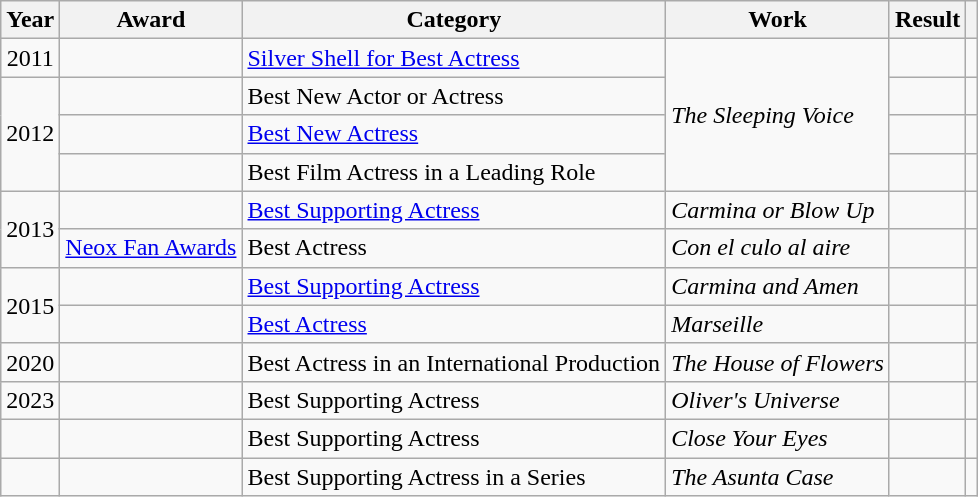<table class="wikitable sortable plainrowheaders">
<tr>
<th>Year</th>
<th>Award</th>
<th>Category</th>
<th>Work</th>
<th>Result</th>
<th scope="col" class="unsortable"></th>
</tr>
<tr>
<td align = "center">2011</td>
<td></td>
<td><a href='#'>Silver Shell for Best Actress</a></td>
<td rowspan = "4"><em>The Sleeping Voice</em></td>
<td></td>
<td align = "center"></td>
</tr>
<tr>
<td rowspan = "3" align = "center">2012</td>
<td></td>
<td>Best New Actor or Actress</td>
<td></td>
<td align = "center"></td>
</tr>
<tr>
<td></td>
<td><a href='#'>Best New Actress</a></td>
<td></td>
<td align = "center"></td>
</tr>
<tr>
<td></td>
<td>Best Film Actress in a Leading Role</td>
<td></td>
<td align = "center"></td>
</tr>
<tr>
<td rowspan = "2" align = "center">2013</td>
<td></td>
<td><a href='#'>Best Supporting Actress</a></td>
<td><em>Carmina or Blow Up</em></td>
<td></td>
<td align = "center"></td>
</tr>
<tr>
<td><a href='#'>Neox Fan Awards</a></td>
<td>Best Actress</td>
<td><em>Con el culo al aire</em></td>
<td></td>
<td align = "center"></td>
</tr>
<tr>
<td rowspan = "2" align = "center">2015</td>
<td></td>
<td><a href='#'>Best Supporting Actress</a></td>
<td><em>Carmina and Amen</em></td>
<td></td>
<td align = "center"></td>
</tr>
<tr>
<td></td>
<td><a href='#'>Best Actress</a></td>
<td><em>Marseille</em></td>
<td></td>
<td align = "center"></td>
</tr>
<tr>
<td align = "center">2020</td>
<td></td>
<td>Best Actress in an International Production</td>
<td><em>The House of Flowers</em></td>
<td></td>
<td align = "center"></td>
</tr>
<tr>
<td align = "center">2023</td>
<td></td>
<td>Best Supporting Actress</td>
<td><em>Oliver's Universe</em></td>
<td></td>
<td align = "center"></td>
</tr>
<tr>
<td></td>
<td></td>
<td>Best Supporting Actress</td>
<td><em>Close Your Eyes</em></td>
<td></td>
<td></td>
</tr>
<tr>
<td></td>
<td></td>
<td>Best Supporting Actress in a Series</td>
<td><em>The Asunta Case</em></td>
<td></td>
<td></td>
</tr>
</table>
